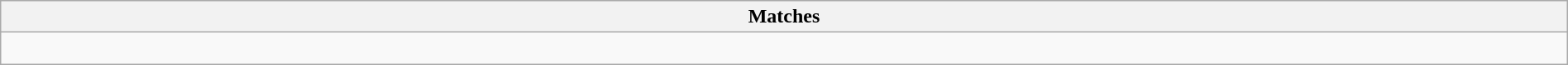<table class="wikitable collapsible collapsed" style="width:100%;">
<tr>
<th>Matches</th>
</tr>
<tr>
<td><br></td>
</tr>
</table>
